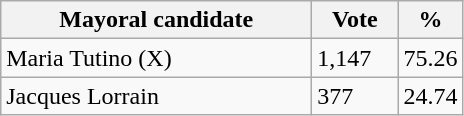<table class="wikitable">
<tr>
<th bgcolor="#DDDDFF" width="200px">Mayoral candidate</th>
<th bgcolor="#DDDDFF" width="50px">Vote</th>
<th bgcolor="#DDDDFF" width="30px">%</th>
</tr>
<tr>
<td>Maria Tutino (X)</td>
<td>1,147</td>
<td>75.26</td>
</tr>
<tr>
<td>Jacques Lorrain</td>
<td>377</td>
<td>24.74</td>
</tr>
</table>
